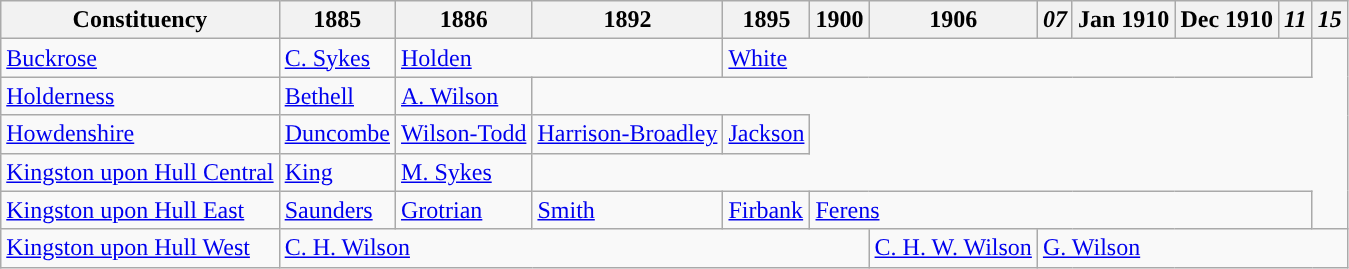<table class="wikitable">
<tr>
<th>Constituency</th>
<th>1885</th>
<th>1886</th>
<th>1892</th>
<th>1895</th>
<th>1900</th>
<th>1906</th>
<th><em>07</em></th>
<th>Jan 1910</th>
<th>Dec 1910</th>
<th><em>11</em></th>
<th><em>15</em></th>
</tr>
<tr>
<td><a href='#'>Buckrose</a></td>
<td><a href='#'>C. Sykes</a></td>
<td colspan="2"><a href='#'>Holden</a></td>
<td colspan="7"><a href='#'>White</a></td>
</tr>
<tr>
<td><a href='#'>Holderness</a></td>
<td><a href='#'>Bethell</a></td>
<td><a href='#'>A. Wilson</a></td>
</tr>
<tr>
<td><a href='#'>Howdenshire</a></td>
<td><a href='#'>Duncombe</a></td>
<td><a href='#'>Wilson-Todd</a></td>
<td><a href='#'>Harrison-Broadley</a></td>
<td><a href='#'>Jackson</a></td>
</tr>
<tr>
<td><a href='#'>Kingston upon Hull Central</a></td>
<td><a href='#'>King</a></td>
<td><a href='#'>M. Sykes</a></td>
</tr>
<tr>
<td><a href='#'>Kingston upon Hull East</a></td>
<td><a href='#'>Saunders</a></td>
<td><a href='#'>Grotrian</a></td>
<td><a href='#'>Smith</a></td>
<td><a href='#'>Firbank</a></td>
<td colspan="6"><a href='#'>Ferens</a></td>
</tr>
<tr>
<td><a href='#'>Kingston upon Hull West</a></td>
<td colspan="5"><a href='#'>C. H. Wilson</a></td>
<td><a href='#'>C. H. W. Wilson</a></td>
<td colspan="5"><a href='#'>G. Wilson</a></td>
</tr>
</table>
